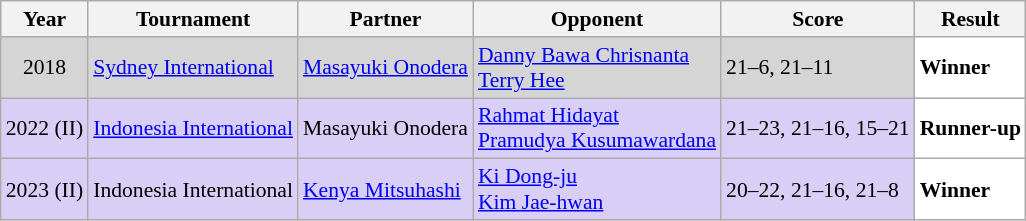<table class="sortable wikitable" style="font-size: 90%;">
<tr>
<th>Year</th>
<th>Tournament</th>
<th>Partner</th>
<th>Opponent</th>
<th>Score</th>
<th>Result</th>
</tr>
<tr style="background:#D5D5D5">
<td align="center">2018</td>
<td align="left"><a href='#'>Sydney International</a></td>
<td align="left"> <a href='#'>Masayuki Onodera</a></td>
<td align="left"> <a href='#'>Danny Bawa Chrisnanta</a><br> <a href='#'>Terry Hee</a></td>
<td align="left">21–6, 21–11</td>
<td style="text-align:left; background:white"> <strong>Winner</strong></td>
</tr>
<tr style="background:#D8CEF6">
<td align="center">2022 (II)</td>
<td align="left"><a href='#'>Indonesia International</a></td>
<td align="left"> Masayuki Onodera</td>
<td align="left"> <a href='#'>Rahmat Hidayat</a><br> <a href='#'>Pramudya Kusumawardana</a></td>
<td align="left">21–23, 21–16, 15–21</td>
<td style="text-align:left; background:white"> <strong>Runner-up</strong></td>
</tr>
<tr style="background:#D8CEF6">
<td align="center">2023 (II)</td>
<td align="left">Indonesia International</td>
<td align="left"> <a href='#'>Kenya Mitsuhashi</a></td>
<td align="left"> <a href='#'>Ki Dong-ju</a><br> <a href='#'>Kim Jae-hwan</a></td>
<td align="left">20–22, 21–16, 21–8</td>
<td style="text-align:left; background:white"> <strong>Winner</strong></td>
</tr>
</table>
